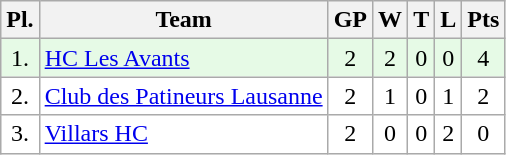<table class="wikitable">
<tr>
<th>Pl.</th>
<th>Team</th>
<th>GP</th>
<th>W</th>
<th>T</th>
<th>L</th>
<th>Pts</th>
</tr>
<tr align="center " bgcolor="#e6fae6">
<td>1.</td>
<td align="left"><a href='#'>HC Les Avants</a></td>
<td>2</td>
<td>2</td>
<td>0</td>
<td>0</td>
<td>4</td>
</tr>
<tr align="center "  bgcolor="#FFFFFF">
<td>2.</td>
<td align="left"><a href='#'>Club des Patineurs Lausanne</a></td>
<td>2</td>
<td>1</td>
<td>0</td>
<td>1</td>
<td>2</td>
</tr>
<tr align="center " bgcolor="#FFFFFF">
<td>3.</td>
<td align="left"><a href='#'>Villars HC</a></td>
<td>2</td>
<td>0</td>
<td>0</td>
<td>2</td>
<td>0</td>
</tr>
</table>
